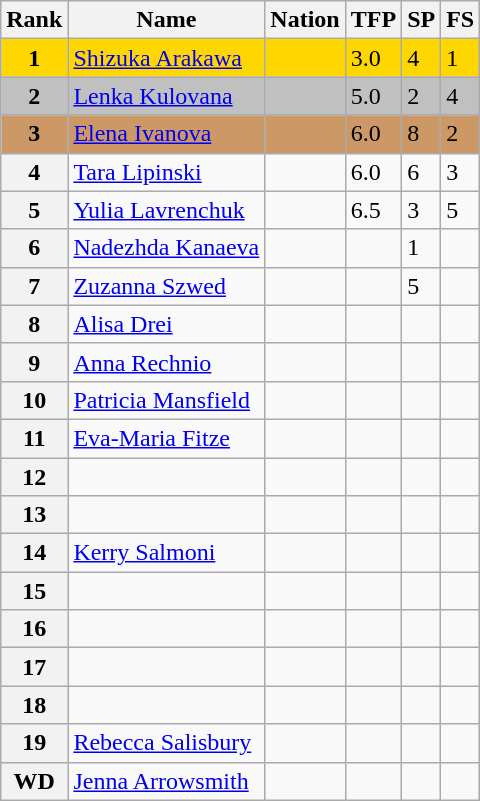<table class="wikitable">
<tr>
<th>Rank</th>
<th>Name</th>
<th>Nation</th>
<th>TFP</th>
<th>SP</th>
<th>FS</th>
</tr>
<tr bgcolor="gold">
<td align="center"><strong>1</strong></td>
<td><a href='#'>Shizuka Arakawa</a></td>
<td></td>
<td>3.0</td>
<td>4</td>
<td>1</td>
</tr>
<tr bgcolor="silver">
<td align="center"><strong>2</strong></td>
<td><a href='#'>Lenka Kulovana</a></td>
<td></td>
<td>5.0</td>
<td>2</td>
<td>4</td>
</tr>
<tr bgcolor="cc9966">
<td align="center"><strong>3</strong></td>
<td><a href='#'>Elena Ivanova</a></td>
<td></td>
<td>6.0</td>
<td>8</td>
<td>2</td>
</tr>
<tr>
<th>4</th>
<td><a href='#'>Tara Lipinski</a></td>
<td></td>
<td>6.0</td>
<td>6</td>
<td>3</td>
</tr>
<tr>
<th>5</th>
<td><a href='#'>Yulia Lavrenchuk</a></td>
<td></td>
<td>6.5</td>
<td>3</td>
<td>5</td>
</tr>
<tr>
<th>6</th>
<td><a href='#'>Nadezhda Kanaeva</a></td>
<td></td>
<td></td>
<td>1</td>
<td></td>
</tr>
<tr>
<th>7</th>
<td><a href='#'>Zuzanna Szwed</a></td>
<td></td>
<td></td>
<td>5</td>
<td></td>
</tr>
<tr>
<th>8</th>
<td><a href='#'>Alisa Drei</a></td>
<td></td>
<td></td>
<td></td>
<td></td>
</tr>
<tr>
<th>9</th>
<td><a href='#'>Anna Rechnio</a></td>
<td></td>
<td></td>
<td></td>
<td></td>
</tr>
<tr>
<th>10</th>
<td><a href='#'>Patricia Mansfield</a></td>
<td></td>
<td></td>
<td></td>
<td></td>
</tr>
<tr>
<th>11</th>
<td><a href='#'>Eva-Maria Fitze</a></td>
<td></td>
<td></td>
<td></td>
<td></td>
</tr>
<tr>
<th>12</th>
<td></td>
<td></td>
<td></td>
<td></td>
<td></td>
</tr>
<tr>
<th>13</th>
<td></td>
<td></td>
<td></td>
<td></td>
<td></td>
</tr>
<tr>
<th>14</th>
<td><a href='#'>Kerry Salmoni</a></td>
<td></td>
<td></td>
<td></td>
<td></td>
</tr>
<tr>
<th>15</th>
<td></td>
<td></td>
<td></td>
<td></td>
<td></td>
</tr>
<tr>
<th>16</th>
<td></td>
<td></td>
<td></td>
<td></td>
<td></td>
</tr>
<tr>
<th>17</th>
<td></td>
<td></td>
<td></td>
<td></td>
<td></td>
</tr>
<tr>
<th>18</th>
<td></td>
<td></td>
<td></td>
<td></td>
<td></td>
</tr>
<tr>
<th>19</th>
<td><a href='#'>Rebecca Salisbury</a></td>
<td></td>
<td></td>
<td></td>
<td></td>
</tr>
<tr>
<th>WD</th>
<td><a href='#'>Jenna Arrowsmith</a></td>
<td></td>
<td></td>
<td></td>
<td></td>
</tr>
</table>
